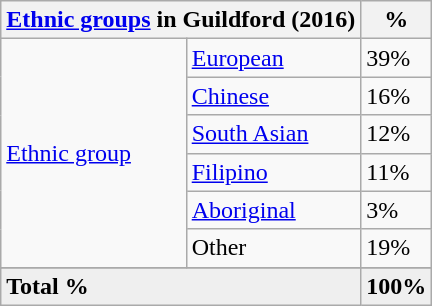<table class="wikitable">
<tr>
<th colspan=2><a href='#'>Ethnic groups</a> in Guildford (2016)</th>
<th>%</th>
</tr>
<tr>
<td rowspan=6><a href='#'>Ethnic group</a></td>
<td><a href='#'>European</a></td>
<td>39%</td>
</tr>
<tr>
<td><a href='#'>Chinese</a></td>
<td>16%</td>
</tr>
<tr>
<td><a href='#'>South Asian</a></td>
<td>12%</td>
</tr>
<tr>
<td><a href='#'>Filipino</a></td>
<td>11%</td>
</tr>
<tr>
<td><a href='#'>Aboriginal</a></td>
<td>3%</td>
</tr>
<tr>
<td>Other</td>
<td>19%</td>
</tr>
<tr>
</tr>
<tr style="background:#efefef; font-weight:bold">
<td colspan=2>Total %</td>
<td>100%</td>
</tr>
</table>
